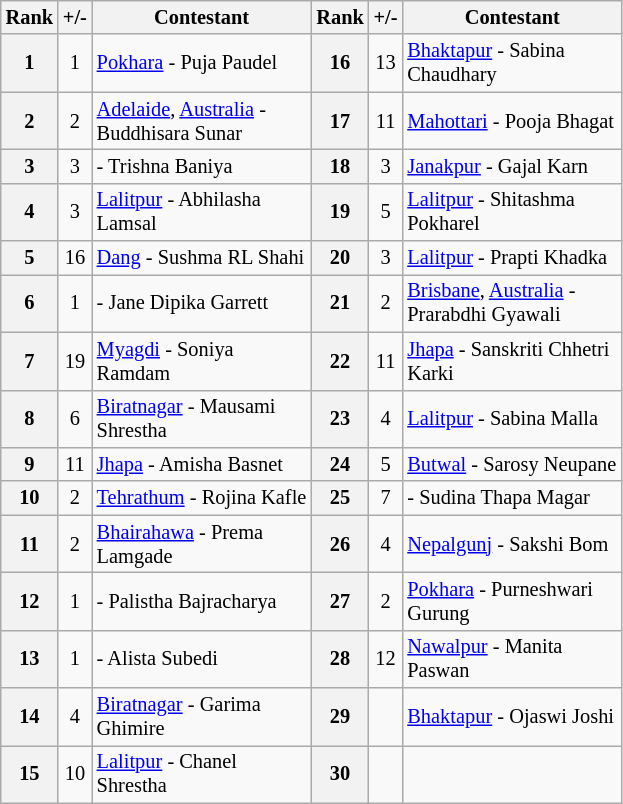<table class="wikitable" style="font-size: 85%">
<tr>
<th>Rank</th>
<th>+/-</th>
<th width="140px">Contestant</th>
<th>Rank</th>
<th>+/-</th>
<th width="140px">Contestant</th>
</tr>
<tr>
<th>1</th>
<td align=center> 1</td>
<td> <a href='#'>Pokhara</a> - Puja Paudel</td>
<th>16</th>
<td align=center> 13</td>
<td> <a href='#'>Bhaktapur</a> - Sabina Chaudhary</td>
</tr>
<tr>
<th>2</th>
<td align=center> 2</td>
<td> <a href='#'>Adelaide</a>, <a href='#'>Australia</a> - Buddhisara Sunar</td>
<th>17</th>
<td align=center> 11</td>
<td> <a href='#'>Mahottari</a> - Pooja Bhagat</td>
</tr>
<tr>
<th>3</th>
<td align=center> 3</td>
<td> - Trishna Baniya</td>
<th>18</th>
<td align=center> 3</td>
<td> <a href='#'>Janakpur</a> - Gajal Karn</td>
</tr>
<tr>
<th>4</th>
<td align=center> 3</td>
<td> <a href='#'>Lalitpur</a> - Abhilasha Lamsal</td>
<th>19</th>
<td align=center> 5</td>
<td> <a href='#'>Lalitpur</a> - Shitashma Pokharel</td>
</tr>
<tr>
<th>5</th>
<td align=center> 16</td>
<td> <a href='#'>Dang</a> - Sushma RL Shahi</td>
<th>20</th>
<td align=center> 3</td>
<td> <a href='#'>Lalitpur</a> - Prapti Khadka</td>
</tr>
<tr>
<th>6</th>
<td align=center> 1</td>
<td> - Jane Dipika Garrett</td>
<th>21</th>
<td align=center> 2</td>
<td> <a href='#'>Brisbane</a>, <a href='#'>Australia</a> - Prarabdhi Gyawali</td>
</tr>
<tr>
<th>7</th>
<td align=center> 19</td>
<td> <a href='#'>Myagdi</a> - Soniya Ramdam</td>
<th>22</th>
<td align=center> 11</td>
<td> <a href='#'>Jhapa</a> - Sanskriti Chhetri Karki</td>
</tr>
<tr>
<th>8</th>
<td align=center> 6</td>
<td> <a href='#'>Biratnagar</a> - Mausami Shrestha</td>
<th>23</th>
<td align=center> 4</td>
<td> <a href='#'>Lalitpur</a> - Sabina Malla</td>
</tr>
<tr>
<th>9</th>
<td align=center> 11</td>
<td> <a href='#'>Jhapa</a> - Amisha Basnet</td>
<th>24</th>
<td align=center> 5</td>
<td> <a href='#'>Butwal</a> - Sarosy Neupane</td>
</tr>
<tr>
<th>10</th>
<td align=center> 2</td>
<td> <a href='#'>Tehrathum</a> - Rojina Kafle</td>
<th>25</th>
<td align=center> 7</td>
<td> - Sudina Thapa Magar</td>
</tr>
<tr>
<th>11</th>
<td align=center> 2</td>
<td> <a href='#'>Bhairahawa</a> - Prema Lamgade</td>
<th>26</th>
<td align=center> 4</td>
<td> <a href='#'>Nepalgunj</a> - Sakshi Bom</td>
</tr>
<tr>
<th>12</th>
<td align=center> 1</td>
<td> - Palistha Bajracharya</td>
<th>27</th>
<td align=center> 2</td>
<td> <a href='#'>Pokhara</a> - Purneshwari Gurung</td>
</tr>
<tr>
<th>13</th>
<td align=center> 1</td>
<td> - Alista Subedi</td>
<th>28</th>
<td align=center> 12</td>
<td> <a href='#'>Nawalpur</a> - Manita Paswan</td>
</tr>
<tr>
<th>14</th>
<td align=center> 4</td>
<td> <a href='#'>Biratnagar</a> - Garima Ghimire</td>
<th>29</th>
<td align=center></td>
<td> <a href='#'>Bhaktapur</a> - Ojaswi Joshi</td>
</tr>
<tr>
<th>15</th>
<td align=center> 10</td>
<td> <a href='#'>Lalitpur</a> - Chanel Shrestha</td>
<th>30</th>
<td align=center></td>
<td></td>
</tr>
</table>
